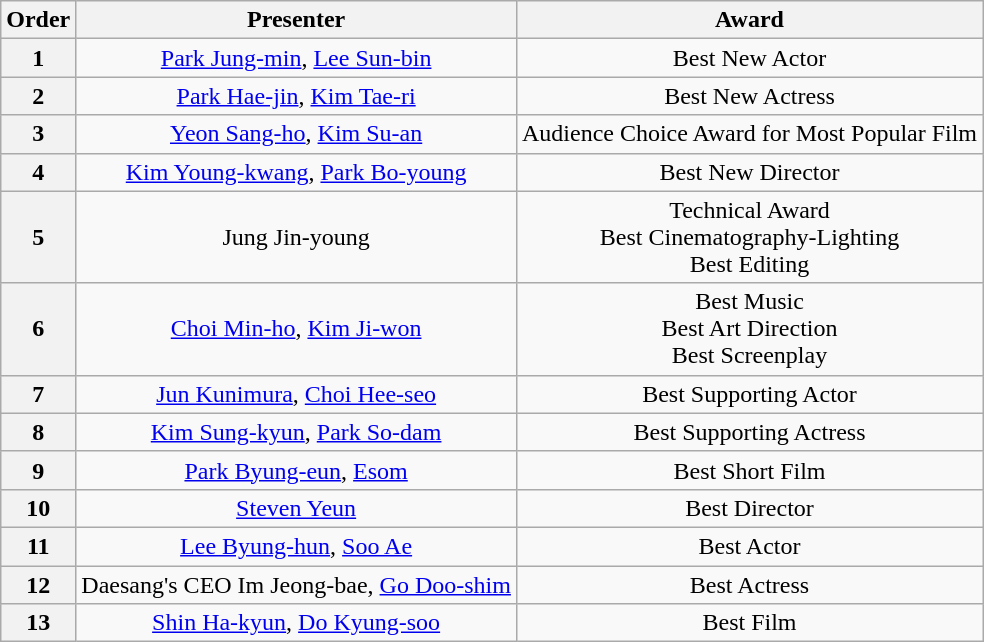<table class="wikitable" style="text-align:center;">
<tr>
<th>Order</th>
<th>Presenter</th>
<th>Award</th>
</tr>
<tr>
<th>1</th>
<td><a href='#'>Park Jung-min</a>, <a href='#'>Lee Sun-bin</a></td>
<td>Best New Actor</td>
</tr>
<tr>
<th>2</th>
<td><a href='#'>Park Hae-jin</a>, <a href='#'>Kim Tae-ri</a></td>
<td>Best New Actress</td>
</tr>
<tr>
<th>3</th>
<td><a href='#'>Yeon Sang-ho</a>, <a href='#'>Kim Su-an</a></td>
<td>Audience Choice Award for Most Popular Film</td>
</tr>
<tr>
<th>4</th>
<td><a href='#'>Kim Young-kwang</a>, <a href='#'>Park Bo-young</a></td>
<td>Best New Director</td>
</tr>
<tr>
<th>5</th>
<td>Jung Jin-young</td>
<td>Technical Award<br>Best Cinematography-Lighting<br>Best Editing</td>
</tr>
<tr>
<th>6</th>
<td><a href='#'>Choi Min-ho</a>, <a href='#'>Kim Ji-won</a></td>
<td>Best Music<br>Best Art Direction<br>Best Screenplay</td>
</tr>
<tr>
<th>7</th>
<td><a href='#'>Jun Kunimura</a>, <a href='#'>Choi Hee-seo</a></td>
<td>Best Supporting Actor</td>
</tr>
<tr>
<th>8</th>
<td><a href='#'>Kim Sung-kyun</a>, <a href='#'>Park So-dam</a></td>
<td>Best Supporting Actress</td>
</tr>
<tr>
<th>9</th>
<td><a href='#'>Park Byung-eun</a>, <a href='#'>Esom</a></td>
<td>Best Short Film</td>
</tr>
<tr>
<th>10</th>
<td><a href='#'>Steven Yeun</a></td>
<td>Best Director</td>
</tr>
<tr>
<th>11</th>
<td><a href='#'>Lee Byung-hun</a>, <a href='#'>Soo Ae</a></td>
<td>Best Actor</td>
</tr>
<tr>
<th>12</th>
<td>Daesang's CEO Im Jeong-bae, <a href='#'>Go Doo-shim</a></td>
<td>Best Actress</td>
</tr>
<tr>
<th>13</th>
<td><a href='#'>Shin Ha-kyun</a>, <a href='#'>Do Kyung-soo</a></td>
<td>Best Film</td>
</tr>
</table>
